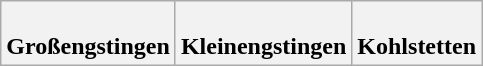<table class="wikitable">
<tr>
<th><br>Großengstingen</th>
<th><br>Kleinengstingen</th>
<th><br>Kohlstetten</th>
</tr>
</table>
